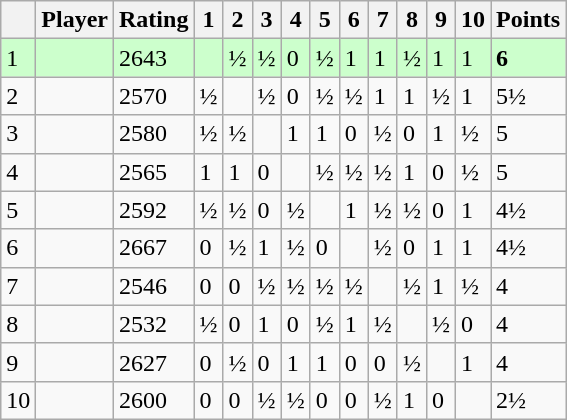<table class=wikitable>
<tr>
<th></th>
<th>Player</th>
<th>Rating</th>
<th>1</th>
<th>2</th>
<th>3</th>
<th>4</th>
<th>5</th>
<th>6</th>
<th>7</th>
<th>8</th>
<th>9</th>
<th>10</th>
<th>Points</th>
</tr>
<tr style="background:#ccffcc">
<td>1</td>
<td><strong></strong></td>
<td>2643</td>
<td></td>
<td>½</td>
<td>½</td>
<td>0</td>
<td>½</td>
<td>1</td>
<td>1</td>
<td>½</td>
<td>1</td>
<td>1</td>
<td><strong>6</strong></td>
</tr>
<tr>
<td>2</td>
<td></td>
<td>2570</td>
<td>½</td>
<td></td>
<td>½</td>
<td>0</td>
<td>½</td>
<td>½</td>
<td>1</td>
<td>1</td>
<td>½</td>
<td>1</td>
<td>5½</td>
</tr>
<tr>
<td>3</td>
<td></td>
<td>2580</td>
<td>½</td>
<td>½</td>
<td></td>
<td>1</td>
<td>1</td>
<td>0</td>
<td>½</td>
<td>0</td>
<td>1</td>
<td>½</td>
<td>5</td>
</tr>
<tr>
<td>4</td>
<td></td>
<td>2565</td>
<td>1</td>
<td>1</td>
<td>0</td>
<td></td>
<td>½</td>
<td>½</td>
<td>½</td>
<td>1</td>
<td>0</td>
<td>½</td>
<td>5</td>
</tr>
<tr>
<td>5</td>
<td></td>
<td>2592</td>
<td>½</td>
<td>½</td>
<td>0</td>
<td>½</td>
<td></td>
<td>1</td>
<td>½</td>
<td>½</td>
<td>0</td>
<td>1</td>
<td>4½</td>
</tr>
<tr>
<td>6</td>
<td></td>
<td>2667</td>
<td>0</td>
<td>½</td>
<td>1</td>
<td>½</td>
<td>0</td>
<td></td>
<td>½</td>
<td>0</td>
<td>1</td>
<td>1</td>
<td>4½</td>
</tr>
<tr>
<td>7</td>
<td></td>
<td>2546</td>
<td>0</td>
<td>0</td>
<td>½</td>
<td>½</td>
<td>½</td>
<td>½</td>
<td></td>
<td>½</td>
<td>1</td>
<td>½</td>
<td>4</td>
</tr>
<tr>
<td>8</td>
<td></td>
<td>2532</td>
<td>½</td>
<td>0</td>
<td>1</td>
<td>0</td>
<td>½</td>
<td>1</td>
<td>½</td>
<td></td>
<td>½</td>
<td>0</td>
<td>4</td>
</tr>
<tr>
<td>9</td>
<td></td>
<td>2627</td>
<td>0</td>
<td>½</td>
<td>0</td>
<td>1</td>
<td>1</td>
<td>0</td>
<td>0</td>
<td>½</td>
<td></td>
<td>1</td>
<td>4</td>
</tr>
<tr>
<td>10</td>
<td></td>
<td>2600</td>
<td>0</td>
<td>0</td>
<td>½</td>
<td>½</td>
<td>0</td>
<td>0</td>
<td>½</td>
<td>1</td>
<td>0</td>
<td></td>
<td>2½</td>
</tr>
</table>
